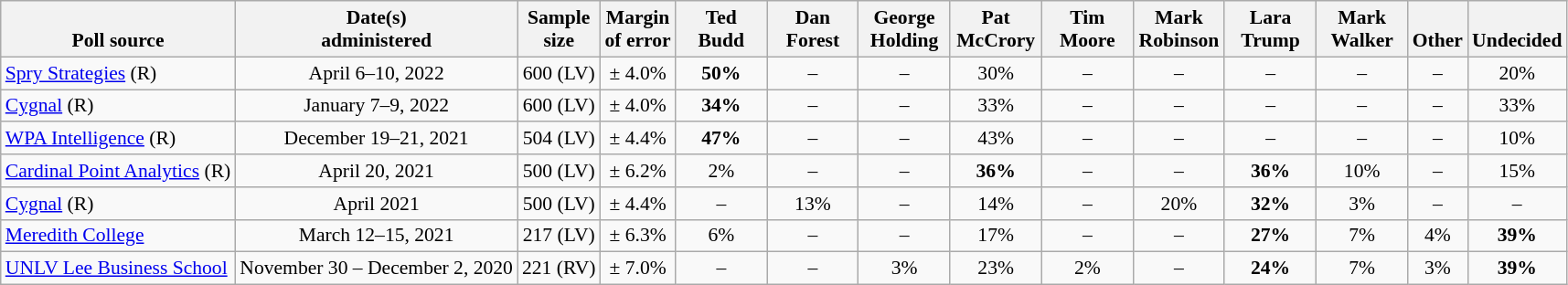<table class="wikitable" style="font-size:90%;text-align:center;">
<tr valign=bottom>
<th>Poll source</th>
<th>Date(s)<br>administered</th>
<th>Sample<br>size</th>
<th>Margin<br>of error</th>
<th style="width:60px;">Ted<br>Budd</th>
<th style="width:60px;">Dan<br>Forest</th>
<th style="width:60px;">George<br>Holding</th>
<th style="width:60px;">Pat<br>McCrory</th>
<th style="width:60px;">Tim<br>Moore</th>
<th style="width:60px;">Mark<br>Robinson</th>
<th style="width:60px;">Lara<br>Trump</th>
<th style="width:60px;">Mark<br>Walker</th>
<th>Other</th>
<th>Undecided</th>
</tr>
<tr>
<td style="text-align:left;"><a href='#'>Spry Strategies</a> (R)</td>
<td>April 6–10, 2022</td>
<td>600 (LV)</td>
<td>± 4.0%</td>
<td><strong>50%</strong></td>
<td>–</td>
<td>–</td>
<td>30%</td>
<td>–</td>
<td>–</td>
<td>–</td>
<td>–</td>
<td>–</td>
<td>20%</td>
</tr>
<tr>
<td style="text-align:left;"><a href='#'>Cygnal</a> (R)</td>
<td>January 7–9, 2022</td>
<td>600 (LV)</td>
<td>± 4.0%</td>
<td><strong>34%</strong></td>
<td>–</td>
<td>–</td>
<td>33%</td>
<td>–</td>
<td>–</td>
<td>–</td>
<td>–</td>
<td>–</td>
<td>33%</td>
</tr>
<tr>
<td style="text-align:left;"><a href='#'>WPA Intelligence</a> (R)</td>
<td>December 19–21, 2021</td>
<td>504 (LV)</td>
<td>± 4.4%</td>
<td><strong>47%</strong></td>
<td>–</td>
<td>–</td>
<td>43%</td>
<td>–</td>
<td>–</td>
<td>–</td>
<td>–</td>
<td>–</td>
<td>10%</td>
</tr>
<tr>
<td style="text-align:left;"><a href='#'>Cardinal Point Analytics</a> (R)</td>
<td>April 20, 2021</td>
<td>500 (LV)</td>
<td>± 6.2%</td>
<td>2%</td>
<td>–</td>
<td>–</td>
<td><strong>36%</strong></td>
<td>–</td>
<td>–</td>
<td><strong>36%</strong></td>
<td>10%</td>
<td>–</td>
<td>15%</td>
</tr>
<tr>
<td style="text-align:left;"><a href='#'>Cygnal</a> (R)</td>
<td>April 2021</td>
<td>500 (LV)</td>
<td>± 4.4%</td>
<td>–</td>
<td>13%</td>
<td>–</td>
<td>14%</td>
<td>–</td>
<td>20%</td>
<td><strong>32%</strong></td>
<td>3%</td>
<td>–</td>
<td>–</td>
</tr>
<tr>
<td style="text-align:left;"><a href='#'>Meredith College</a></td>
<td>March 12–15, 2021</td>
<td>217 (LV)</td>
<td>± 6.3%</td>
<td>6%</td>
<td>–</td>
<td>–</td>
<td>17%</td>
<td>–</td>
<td>–</td>
<td><strong>27%</strong></td>
<td>7%</td>
<td>4%</td>
<td><strong>39%</strong></td>
</tr>
<tr>
<td style="text-align:left;"><a href='#'>UNLV Lee Business School</a></td>
<td>November 30 – December 2, 2020</td>
<td>221 (RV)</td>
<td>± 7.0%</td>
<td>–</td>
<td>–</td>
<td>3%</td>
<td>23%</td>
<td>2%</td>
<td>–</td>
<td><strong>24%</strong></td>
<td>7%</td>
<td>3%</td>
<td><strong>39%</strong></td>
</tr>
</table>
